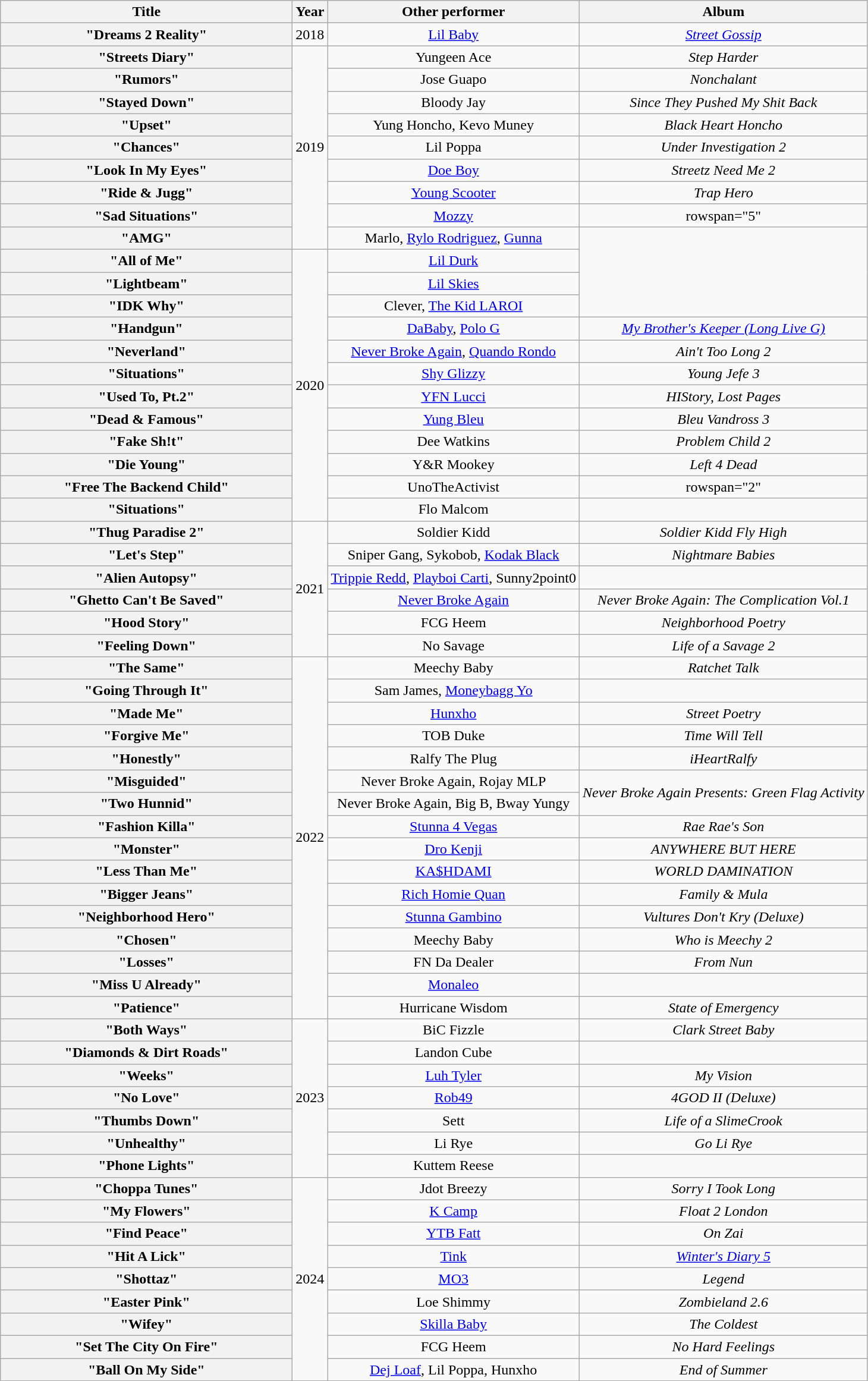<table class="wikitable plainrowheaders" style="text-align:center;">
<tr>
<th scope="col" style="width:20em;">Title</th>
<th scope="col">Year</th>
<th scope="col">Other performer</th>
<th scope="col">Album</th>
</tr>
<tr>
<th scope="row">"Dreams 2 Reality"</th>
<td>2018</td>
<td><a href='#'>Lil Baby</a></td>
<td><em><a href='#'>Street Gossip</a></em></td>
</tr>
<tr>
<th scope="row">"Streets Diary"</th>
<td rowspan="9">2019</td>
<td>Yungeen Ace</td>
<td><em>Step Harder</em></td>
</tr>
<tr>
<th scope="row">"Rumors"</th>
<td>Jose Guapo</td>
<td><em>Nonchalant</em></td>
</tr>
<tr>
<th scope="row">"Stayed Down"</th>
<td>Bloody Jay</td>
<td><em>Since They Pushed My Shit Back</em></td>
</tr>
<tr>
<th scope="row">"Upset"</th>
<td>Yung Honcho, Kevo Muney</td>
<td><em>Black Heart Honcho</em></td>
</tr>
<tr>
<th scope="row">"Chances"</th>
<td>Lil Poppa</td>
<td><em>Under Investigation 2</em></td>
</tr>
<tr>
<th scope="row">"Look In My Eyes"</th>
<td><a href='#'>Doe Boy</a></td>
<td><em>Streetz Need Me 2</em></td>
</tr>
<tr>
<th scope="row">"Ride & Jugg"</th>
<td><a href='#'>Young Scooter</a></td>
<td><em>Trap Hero</em></td>
</tr>
<tr>
<th scope="row">"Sad Situations"</th>
<td><a href='#'>Mozzy</a></td>
<td>rowspan="5" </td>
</tr>
<tr>
<th scope="row">"AMG"</th>
<td>Marlo, <a href='#'>Rylo Rodriguez</a>, <a href='#'>Gunna</a></td>
</tr>
<tr>
<th scope="row">"All of Me"</th>
<td rowspan="12">2020</td>
<td><a href='#'>Lil Durk</a></td>
</tr>
<tr>
<th scope="row">"Lightbeam"</th>
<td><a href='#'>Lil Skies</a></td>
</tr>
<tr>
<th scope="row">"IDK Why"</th>
<td>Clever, <a href='#'>The Kid LAROI</a></td>
</tr>
<tr>
<th scope="row">"Handgun"</th>
<td><a href='#'>DaBaby</a>, <a href='#'>Polo G</a></td>
<td><em><a href='#'>My Brother's Keeper (Long Live G)</a></em></td>
</tr>
<tr>
<th scope="row">"Neverland"</th>
<td><a href='#'>Never Broke Again</a>, <a href='#'>Quando Rondo</a></td>
<td><em>Ain't Too Long 2</em></td>
</tr>
<tr>
<th scope="row">"Situations"</th>
<td><a href='#'>Shy Glizzy</a></td>
<td><em>Young Jefe 3</em></td>
</tr>
<tr>
<th scope="row">"Used To, Pt.2"</th>
<td><a href='#'>YFN Lucci</a></td>
<td><em>HIStory, Lost Pages</em></td>
</tr>
<tr>
<th scope="row">"Dead & Famous"</th>
<td><a href='#'>Yung Bleu</a></td>
<td><em>Bleu Vandross 3</em></td>
</tr>
<tr>
<th scope="row">"Fake Sh!t"</th>
<td>Dee Watkins</td>
<td><em>Problem Child 2</em></td>
</tr>
<tr>
<th scope="row">"Die Young"</th>
<td>Y&R Mookey</td>
<td><em>Left 4 Dead</em></td>
</tr>
<tr>
<th scope="row">"Free The Backend Child"</th>
<td>UnoTheActivist</td>
<td>rowspan="2" </td>
</tr>
<tr>
<th scope="row">"Situations"</th>
<td>Flo Malcom</td>
</tr>
<tr>
<th scope="row">"Thug Paradise 2"</th>
<td rowspan="6">2021</td>
<td>Soldier Kidd</td>
<td><em>Soldier Kidd Fly High</em></td>
</tr>
<tr>
<th scope="row">"Let's Step"</th>
<td>Sniper Gang, Sykobob, <a href='#'>Kodak Black</a></td>
<td><em>Nightmare Babies</em></td>
</tr>
<tr>
<th scope="row">"Alien Autopsy"</th>
<td><a href='#'>Trippie Redd</a>, <a href='#'>Playboi Carti</a>, Sunny2point0</td>
<td></td>
</tr>
<tr>
<th scope="row">"Ghetto Can't Be Saved"</th>
<td><a href='#'>Never Broke Again</a></td>
<td><em>Never Broke Again: The Complication Vol.1</em></td>
</tr>
<tr>
<th scope="row">"Hood Story"</th>
<td>FCG Heem</td>
<td><em>Neighborhood Poetry</em></td>
</tr>
<tr>
<th scope="row">"Feeling Down"</th>
<td>No Savage</td>
<td><em>Life of a Savage 2</em></td>
</tr>
<tr>
<th scope="row">"The Same"</th>
<td rowspan="16">2022</td>
<td>Meechy Baby</td>
<td><em>Ratchet Talk</em></td>
</tr>
<tr>
<th scope="row">"Going Through It"</th>
<td>Sam James, <a href='#'>Moneybagg Yo</a></td>
<td></td>
</tr>
<tr>
<th scope="row">"Made Me"</th>
<td><a href='#'>Hunxho</a></td>
<td><em>Street Poetry</em></td>
</tr>
<tr>
<th scope="row">"Forgive Me"</th>
<td>TOB Duke</td>
<td><em>Time Will Tell</em></td>
</tr>
<tr>
<th scope="row">"Honestly"</th>
<td>Ralfy The Plug</td>
<td><em>iHeartRalfy</em></td>
</tr>
<tr>
<th scope="row">"Misguided"</th>
<td>Never Broke Again, Rojay MLP</td>
<td rowspan="2"><em>Never Broke Again Presents: Green Flag Activity</em></td>
</tr>
<tr>
<th scope="row">"Two Hunnid"</th>
<td>Never Broke Again, Big B, Bway Yungy</td>
</tr>
<tr>
<th scope="row">"Fashion Killa"</th>
<td><a href='#'>Stunna 4 Vegas</a></td>
<td><em>Rae Rae's Son</em></td>
</tr>
<tr>
<th scope="row">"Monster"</th>
<td><a href='#'>Dro Kenji</a></td>
<td><em>ANYWHERE BUT HERE</em></td>
</tr>
<tr>
<th scope="row">"Less Than Me"</th>
<td><a href='#'>KA$HDAMI</a></td>
<td><em>WORLD DAMINATION</em></td>
</tr>
<tr>
<th scope="row">"Bigger Jeans"</th>
<td><a href='#'>Rich Homie Quan</a></td>
<td><em>Family & Mula</em></td>
</tr>
<tr>
<th scope="row">"Neighborhood Hero"</th>
<td><a href='#'>Stunna Gambino</a></td>
<td><em>Vultures Don't Kry (Deluxe)</em></td>
</tr>
<tr>
<th scope="row">"Chosen"</th>
<td>Meechy Baby</td>
<td><em>Who is Meechy 2</em></td>
</tr>
<tr>
<th scope="row">"Losses"</th>
<td>FN Da Dealer</td>
<td><em>From Nun</em></td>
</tr>
<tr>
<th scope="row">"Miss U Already"</th>
<td><a href='#'>Monaleo</a></td>
<td></td>
</tr>
<tr>
<th scope="row">"Patience"</th>
<td>Hurricane Wisdom</td>
<td><em>State of Emergency</em></td>
</tr>
<tr>
<th scope="row">"Both Ways"</th>
<td rowspan="7">2023</td>
<td>BiC Fizzle</td>
<td><em>Clark Street Baby</em></td>
</tr>
<tr>
<th scope="row">"Diamonds & Dirt Roads"</th>
<td>Landon Cube</td>
<td></td>
</tr>
<tr>
<th scope="row">"Weeks"</th>
<td><a href='#'>Luh Tyler</a></td>
<td><em>My Vision</em></td>
</tr>
<tr>
<th scope="row">"No Love"</th>
<td><a href='#'>Rob49</a></td>
<td><em>4GOD II (Deluxe)</em></td>
</tr>
<tr>
<th scope="row">"Thumbs Down"</th>
<td>Sett</td>
<td><em>Life of a SlimeCrook</em></td>
</tr>
<tr>
<th scope="row">"Unhealthy"</th>
<td>Li Rye</td>
<td><em>Go Li Rye</em></td>
</tr>
<tr>
<th scope="row">"Phone Lights"</th>
<td>Kuttem Reese</td>
<td></td>
</tr>
<tr>
<th scope="row">"Choppa Tunes"</th>
<td rowspan="9">2024</td>
<td>Jdot Breezy</td>
<td><em>Sorry I Took Long</em></td>
</tr>
<tr>
<th scope="row">"My Flowers"</th>
<td><a href='#'>K Camp</a></td>
<td><em>Float 2 London</em></td>
</tr>
<tr>
<th scope="row">"Find Peace"</th>
<td><a href='#'>YTB Fatt</a></td>
<td><em>On Zai</em></td>
</tr>
<tr>
<th scope="row">"Hit A Lick"</th>
<td><a href='#'>Tink</a></td>
<td><em><a href='#'>Winter's Diary 5</a></em></td>
</tr>
<tr>
<th scope="row">"Shottaz"</th>
<td><a href='#'>MO3</a></td>
<td><em>Legend</em></td>
</tr>
<tr>
<th scope="row">"Easter Pink"</th>
<td>Loe Shimmy</td>
<td><em>Zombieland 2.6</em></td>
</tr>
<tr>
<th scope="row">"Wifey"</th>
<td><a href='#'>Skilla Baby</a></td>
<td><em>The Coldest</em></td>
</tr>
<tr>
<th scope="row">"Set The City On Fire"</th>
<td>FCG Heem</td>
<td><em>No Hard Feelings</em></td>
</tr>
<tr>
<th scope="row">"Ball On My Side"</th>
<td><a href='#'>Dej Loaf</a>, Lil Poppa, Hunxho</td>
<td><em>End of Summer</em></td>
</tr>
<tr>
</tr>
</table>
